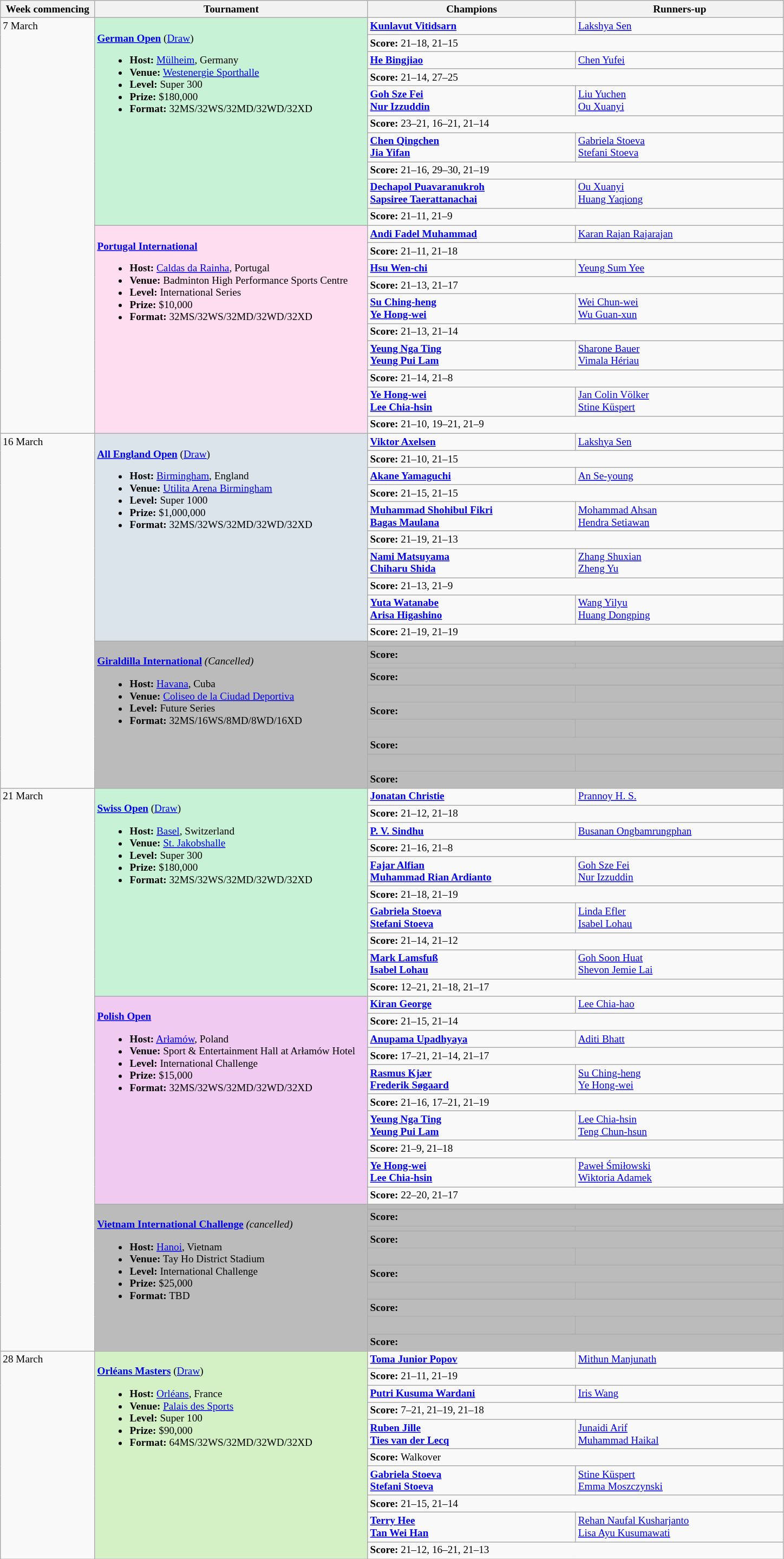<table class="wikitable" style="font-size:80%">
<tr>
<th width="110">Week commencing</th>
<th width="330">Tournament</th>
<th width="250">Champions</th>
<th width="250">Runners-up</th>
</tr>
<tr valign="top">
<td rowspan="20">7 March</td>
<td bgcolor="#C7F2D5" rowspan="10"><br><strong><a href='#'>German Open</a></strong> (<a href='#'>Draw</a>)<ul><li><strong>Host:</strong> <a href='#'>Mülheim</a>, Germany</li><li><strong>Venue:</strong> <a href='#'>Westenergie Sporthalle</a></li><li><strong>Level:</strong> Super 300</li><li><strong>Prize:</strong> $180,000</li><li><strong>Format:</strong> 32MS/32WS/32MD/32WD/32XD</li></ul></td>
<td><strong> <a href='#'>Kunlavut Vitidsarn</a></strong></td>
<td> <a href='#'>Lakshya Sen</a></td>
</tr>
<tr>
<td colspan="2"><strong>Score:</strong> 21–18, 21–15</td>
</tr>
<tr valign="top">
<td><strong> <a href='#'>He Bingjiao</a></strong></td>
<td> <a href='#'>Chen Yufei</a></td>
</tr>
<tr>
<td colspan="2"><strong>Score:</strong> 21–14, 27–25</td>
</tr>
<tr valign="top">
<td><strong> <a href='#'>Goh Sze Fei</a><br> <a href='#'>Nur Izzuddin</a></strong></td>
<td> <a href='#'>Liu Yuchen</a><br> <a href='#'>Ou Xuanyi</a></td>
</tr>
<tr>
<td colspan="2"><strong>Score:</strong> 23–21, 16–21, 21–14</td>
</tr>
<tr valign="top">
<td><strong> <a href='#'>Chen Qingchen</a><br> <a href='#'>Jia Yifan</a></strong></td>
<td> <a href='#'>Gabriela Stoeva</a><br> <a href='#'>Stefani Stoeva</a></td>
</tr>
<tr>
<td colspan="2"><strong>Score:</strong> 21–16, 29–30, 21–19</td>
</tr>
<tr valign="top">
<td><strong> <a href='#'>Dechapol Puavaranukroh</a><br> <a href='#'>Sapsiree Taerattanachai</a></strong></td>
<td> <a href='#'>Ou Xuanyi</a><br> <a href='#'>Huang Yaqiong</a></td>
</tr>
<tr>
<td colspan="2"><strong>Score:</strong> 21–11, 21–9</td>
</tr>
<tr valign="top">
<td bgcolor="#FFDDF1" rowspan="10"><br><strong><a href='#'>Portugal International</a></strong><ul><li><strong>Host:</strong> <a href='#'>Caldas da Rainha</a>, Portugal</li><li><strong>Venue:</strong> Badminton High Performance Sports Centre</li><li><strong>Level:</strong> International Series</li><li><strong>Prize:</strong> $10,000</li><li><strong>Format:</strong> 32MS/32WS/32MD/32WD/32XD</li></ul></td>
<td><strong> <a href='#'>Andi Fadel Muhammad</a></strong></td>
<td> <a href='#'>Karan Rajan Rajarajan</a></td>
</tr>
<tr>
<td colspan="2"><strong>Score:</strong> 21–11, 21–18</td>
</tr>
<tr valign="top">
<td><strong> <a href='#'>Hsu Wen-chi</a></strong></td>
<td> <a href='#'>Yeung Sum Yee</a></td>
</tr>
<tr>
<td colspan="2"><strong>Score:</strong> 21–13, 21–17</td>
</tr>
<tr valign="top">
<td><strong> <a href='#'>Su Ching-heng</a><br> <a href='#'>Ye Hong-wei</a></strong></td>
<td> <a href='#'>Wei Chun-wei</a><br> <a href='#'>Wu Guan-xun</a></td>
</tr>
<tr>
<td colspan="2"><strong>Score:</strong> 21–13, 21–14</td>
</tr>
<tr valign="top">
<td><strong> <a href='#'>Yeung Nga Ting</a><br> <a href='#'>Yeung Pui Lam</a></strong></td>
<td> <a href='#'>Sharone Bauer</a><br> <a href='#'>Vimala Hériau</a></td>
</tr>
<tr>
<td colspan="2"><strong>Score:</strong> 21–14, 21–8</td>
</tr>
<tr valign="top">
<td><strong> <a href='#'>Ye Hong-wei</a><br> <a href='#'>Lee Chia-hsin</a></strong></td>
<td> <a href='#'>Jan Colin Völker</a><br> <a href='#'>Stine Küspert</a></td>
</tr>
<tr>
<td colspan="2"><strong>Score:</strong> 21–10, 19–21, 21–9</td>
</tr>
<tr valign="top">
<td rowspan="20">16 March</td>
<td bgcolor="#DAE4EA" rowspan="10"><br><strong><a href='#'>All England Open</a></strong> (<a href='#'>Draw</a>)<ul><li><strong>Host:</strong> <a href='#'>Birmingham</a>, England</li><li><strong>Venue:</strong> <a href='#'>Utilita Arena Birmingham</a></li><li><strong>Level:</strong> Super 1000</li><li><strong>Prize:</strong> $1,000,000</li><li><strong>Format:</strong> 32MS/32WS/32MD/32WD/32XD</li></ul></td>
<td><strong> <a href='#'>Viktor Axelsen</a></strong></td>
<td> <a href='#'>Lakshya Sen</a></td>
</tr>
<tr>
<td colspan="2"><strong>Score:</strong> 21–10, 21–15</td>
</tr>
<tr valign="top">
<td><strong> <a href='#'>Akane Yamaguchi</a></strong></td>
<td> <a href='#'>An Se-young</a></td>
</tr>
<tr>
<td colspan="2"><strong>Score:</strong> 21–15, 21–15</td>
</tr>
<tr valign="top">
<td><strong> <a href='#'>Muhammad Shohibul Fikri</a><br> <a href='#'>Bagas Maulana</a></strong></td>
<td> <a href='#'>Mohammad Ahsan</a><br> <a href='#'>Hendra Setiawan</a></td>
</tr>
<tr>
<td colspan="2"><strong>Score:</strong> 21–19, 21–13</td>
</tr>
<tr valign="top">
<td><strong> <a href='#'>Nami Matsuyama</a><br> <a href='#'>Chiharu Shida</a></strong></td>
<td> <a href='#'>Zhang Shuxian</a><br> <a href='#'>Zheng Yu</a></td>
</tr>
<tr>
<td colspan="2"><strong>Score:</strong> 21–13, 21–9</td>
</tr>
<tr valign="top">
<td><strong> <a href='#'>Yuta Watanabe</a><br> <a href='#'>Arisa Higashino</a></strong></td>
<td> <a href='#'>Wang Yilyu</a><br> <a href='#'>Huang Dongping</a></td>
</tr>
<tr>
<td colspan="2"><strong>Score:</strong> 21–19, 21–19</td>
</tr>
<tr valign="top" bgcolor="#BBBBBB">
<td bgcolor="#BBBBBB" rowspan="10"><br><strong><a href='#'>Giraldilla International</a></strong> <em>(Cancelled)</em><ul><li><strong>Host:</strong> <a href='#'>Havana</a>, Cuba</li><li><strong>Venue:</strong> <a href='#'>Coliseo de la Ciudad Deportiva</a></li><li><strong>Level:</strong> Future Series</li><li><strong>Format:</strong> 32MS/16WS/8MD/8WD/16XD</li></ul></td>
<td><strong> </strong></td>
<td></td>
</tr>
<tr bgcolor="#BBBBBB">
<td colspan="2"><strong>Score:</strong></td>
</tr>
<tr valign="top"bgcolor="#BBBBBB">
<td><strong> </strong></td>
<td></td>
</tr>
<tr bgcolor="#BBBBBB">
<td colspan="2"><strong>Score:</strong></td>
</tr>
<tr valign="top"bgcolor="#BBBBBB">
<td><strong><br> </strong></td>
<td><br></td>
</tr>
<tr bgcolor="#BBBBBB">
<td colspan="2"><strong>Score:</strong></td>
</tr>
<tr valign="top"bgcolor="#BBBBBB">
<td><strong><br> </strong></td>
<td><br></td>
</tr>
<tr bgcolor="#BBBBBB">
<td colspan="2"><strong>Score:</strong></td>
</tr>
<tr valign="top"bgcolor="#BBBBBB">
<td><strong><br> </strong></td>
<td><br></td>
</tr>
<tr bgcolor="#BBBBBB">
<td colspan="2"><strong>Score:</strong></td>
</tr>
<tr valign="top">
<td rowspan="30">21 March</td>
<td bgcolor="#C7F2D5" rowspan="10"><br><strong><a href='#'>Swiss Open</a></strong> (<a href='#'>Draw</a>)<ul><li><strong>Host:</strong> <a href='#'>Basel</a>, Switzerland</li><li><strong>Venue:</strong> <a href='#'>St. Jakobshalle</a></li><li><strong>Level:</strong> Super 300</li><li><strong>Prize:</strong> $180,000</li><li><strong>Format:</strong> 32MS/32WS/32MD/32WD/32XD</li></ul></td>
<td><strong> <a href='#'>Jonatan Christie</a></strong></td>
<td> <a href='#'>Prannoy H. S.</a></td>
</tr>
<tr>
<td colspan="2"><strong>Score:</strong> 21–12, 21–18</td>
</tr>
<tr valign="top">
<td><strong> <a href='#'>P. V. Sindhu</a></strong></td>
<td> <a href='#'>Busanan Ongbamrungphan</a></td>
</tr>
<tr>
<td colspan="2"><strong>Score:</strong> 21–16, 21–8</td>
</tr>
<tr valign="top">
<td><strong> <a href='#'>Fajar Alfian</a><br> <a href='#'>Muhammad Rian Ardianto</a></strong></td>
<td> <a href='#'>Goh Sze Fei</a><br> <a href='#'>Nur Izzuddin</a></td>
</tr>
<tr>
<td colspan="2"><strong>Score:</strong> 21–18, 21–19</td>
</tr>
<tr valign="top">
<td><strong> <a href='#'>Gabriela Stoeva</a><br> <a href='#'>Stefani Stoeva</a></strong></td>
<td> <a href='#'>Linda Efler</a><br> <a href='#'>Isabel Lohau</a></td>
</tr>
<tr>
<td colspan="2"><strong>Score:</strong> 21–14, 21–12</td>
</tr>
<tr valign="top">
<td><strong> <a href='#'>Mark Lamsfuß</a><br> <a href='#'>Isabel Lohau</a></strong></td>
<td> <a href='#'>Goh Soon Huat</a><br> <a href='#'>Shevon Jemie Lai</a></td>
</tr>
<tr>
<td colspan="2"><strong>Score:</strong> 12–21, 21–18, 21–17</td>
</tr>
<tr valign="top">
<td bgcolor="#F0CAF0" rowspan="10"><br><strong><a href='#'>Polish Open</a></strong><ul><li><strong>Host:</strong> <a href='#'>Arłamów</a>, Poland</li><li><strong>Venue:</strong> Sport & Entertainment Hall at Arłamów Hotel</li><li><strong>Level:</strong> International Challenge</li><li><strong>Prize:</strong> $15,000</li><li><strong>Format:</strong> 32MS/32WS/32MD/32WD/32XD</li></ul></td>
<td><strong> <a href='#'>Kiran George</a></strong></td>
<td> <a href='#'>Lee Chia-hao</a></td>
</tr>
<tr>
<td colspan="2"><strong>Score:</strong> 21–15, 21–14</td>
</tr>
<tr valign="top">
<td><strong> <a href='#'>Anupama Upadhyaya</a></strong></td>
<td> <a href='#'>Aditi Bhatt</a></td>
</tr>
<tr>
<td colspan="2"><strong>Score:</strong> 17–21, 21–14, 21–17</td>
</tr>
<tr valign="top">
<td><strong> <a href='#'>Rasmus Kjær</a><br> <a href='#'>Frederik Søgaard</a></strong></td>
<td> <a href='#'>Su Ching-heng</a><br> <a href='#'>Ye Hong-wei</a></td>
</tr>
<tr>
<td colspan="2"><strong>Score:</strong> 21–16, 17–21, 21–19</td>
</tr>
<tr valign="top">
<td><strong> <a href='#'>Yeung Nga Ting</a><br> <a href='#'>Yeung Pui Lam</a></strong></td>
<td> <a href='#'>Lee Chia-hsin</a><br> <a href='#'>Teng Chun-hsun</a></td>
</tr>
<tr>
<td colspan="2"><strong>Score:</strong> 21–9, 21–18</td>
</tr>
<tr valign="top">
<td><strong> <a href='#'>Ye Hong-wei</a><br> <a href='#'>Lee Chia-hsin</a></strong></td>
<td> <a href='#'>Paweł Śmiłowski</a><br> <a href='#'>Wiktoria Adamek</a></td>
</tr>
<tr>
<td colspan="2"><strong>Score:</strong> 22–20, 21–17</td>
</tr>
<tr valign="top" bgcolor="#BBBBBB">
<td bgcolor="#BBBBBB" rowspan="10"><br><strong><a href='#'>Vietnam International Challenge</a></strong> <em>(cancelled)</em><ul><li><strong>Host:</strong> <a href='#'>Hanoi</a>, Vietnam</li><li><strong>Venue:</strong> Tay Ho District Stadium</li><li><strong>Level:</strong> International Challenge</li><li><strong>Prize:</strong> $25,000</li><li><strong>Format:</strong> TBD</li></ul></td>
<td><strong> </strong></td>
<td></td>
</tr>
<tr bgcolor="#BBBBBB">
<td colspan="2"><strong>Score:</strong></td>
</tr>
<tr valign="top" bgcolor="#BBBBBB">
<td><strong> </strong></td>
<td></td>
</tr>
<tr bgcolor="#BBBBBB">
<td colspan="2"><strong>Score:</strong></td>
</tr>
<tr valign="top" bgcolor="#BBBBBB">
<td><strong><br> </strong></td>
<td><br></td>
</tr>
<tr bgcolor="#BBBBBB">
<td colspan="2"><strong>Score:</strong></td>
</tr>
<tr valign="top" bgcolor="#BBBBBB">
<td><strong><br> </strong></td>
<td><br></td>
</tr>
<tr bgcolor="#BBBBBB">
<td colspan="2"><strong>Score:</strong></td>
</tr>
<tr valign="top" bgcolor="#BBBBBB">
<td><strong><br> </strong></td>
<td><br></td>
</tr>
<tr bgcolor="#BBBBBB">
<td colspan="2"><strong>Score:</strong></td>
</tr>
<tr valign="top">
<td rowspan="10">28 March</td>
<td bgcolor="#D4F1C5" rowspan="10"><br><strong><a href='#'>Orléans Masters</a></strong> (<a href='#'>Draw</a>)<ul><li><strong>Host:</strong> <a href='#'>Orléans</a>, France</li><li><strong>Venue:</strong> <a href='#'>Palais des Sports</a></li><li><strong>Level:</strong> Super 100</li><li><strong>Prize:</strong> $90,000</li><li><strong>Format:</strong> 64MS/32WS/32MD/32WD/32XD</li></ul></td>
<td><strong> <a href='#'>Toma Junior Popov</a></strong></td>
<td> <a href='#'>Mithun Manjunath</a></td>
</tr>
<tr>
<td colspan="2"><strong>Score:</strong> 21–11, 21–19</td>
</tr>
<tr valign="top">
<td><strong> <a href='#'>Putri Kusuma Wardani</a></strong></td>
<td> <a href='#'>Iris Wang</a></td>
</tr>
<tr>
<td colspan="2"><strong>Score:</strong> 7–21, 21–19, 21–18</td>
</tr>
<tr valign="top">
<td><strong> <a href='#'>Ruben Jille</a><br> <a href='#'>Ties van der Lecq</a></strong></td>
<td> <a href='#'>Junaidi Arif</a><br> <a href='#'>Muhammad Haikal</a></td>
</tr>
<tr>
<td colspan="2"><strong>Score:</strong> Walkover</td>
</tr>
<tr valign="top">
<td><strong> <a href='#'>Gabriela Stoeva</a><br> <a href='#'>Stefani Stoeva</a></strong></td>
<td> <a href='#'>Stine Küspert</a><br> <a href='#'>Emma Moszczynski</a></td>
</tr>
<tr>
<td colspan="2"><strong>Score:</strong> 21–15, 21–14</td>
</tr>
<tr valign="top">
<td><strong> <a href='#'>Terry Hee</a><br> <a href='#'>Tan Wei Han</a></strong></td>
<td> <a href='#'>Rehan Naufal Kusharjanto</a><br> <a href='#'>Lisa Ayu Kusumawati</a></td>
</tr>
<tr>
<td colspan="2"><strong>Score:</strong> 21–12, 16–21, 21–13</td>
</tr>
</table>
